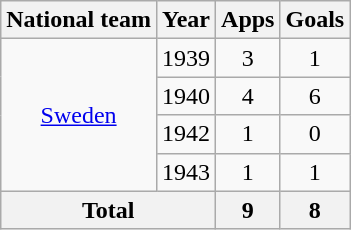<table class=wikitable style=text-align:center>
<tr>
<th>National team</th>
<th>Year</th>
<th>Apps</th>
<th>Goals</th>
</tr>
<tr>
<td rowspan="4"><a href='#'>Sweden</a></td>
<td>1939</td>
<td>3</td>
<td>1</td>
</tr>
<tr>
<td>1940</td>
<td>4</td>
<td>6</td>
</tr>
<tr>
<td>1942</td>
<td>1</td>
<td>0</td>
</tr>
<tr>
<td>1943</td>
<td>1</td>
<td>1</td>
</tr>
<tr>
<th colspan="2">Total</th>
<th>9</th>
<th>8</th>
</tr>
</table>
